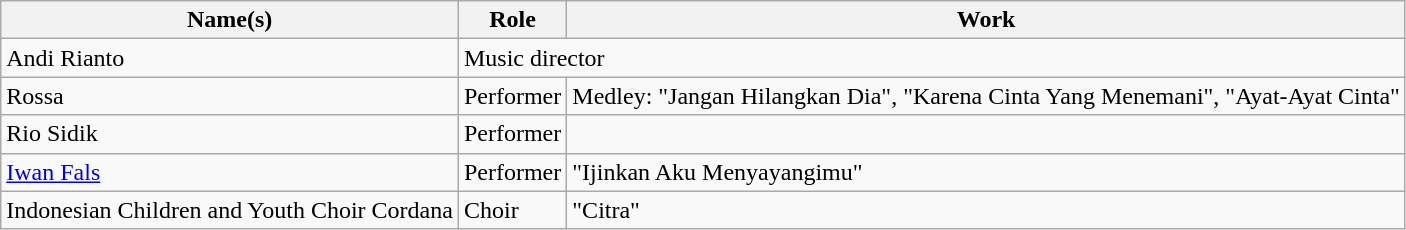<table class="wikitable plainrowheaders sortable">
<tr>
<th scope="col">Name(s)</th>
<th scope="col">Role</th>
<th scope="col">Work</th>
</tr>
<tr>
<td>Andi Rianto</td>
<td colspan="2">Music director</td>
</tr>
<tr>
<td>Rossa</td>
<td>Performer</td>
<td>Medley: "Jangan Hilangkan Dia", "Karena Cinta Yang Menemani", "Ayat-Ayat Cinta"</td>
</tr>
<tr>
<td>Rio Sidik</td>
<td>Performer</td>
<td></td>
</tr>
<tr>
<td><a href='#'>Iwan Fals</a></td>
<td>Performer</td>
<td>"Ijinkan Aku Menyayangimu"</td>
</tr>
<tr>
<td>Indonesian Children and Youth Choir Cordana</td>
<td>Choir</td>
<td>"Citra"</td>
</tr>
</table>
